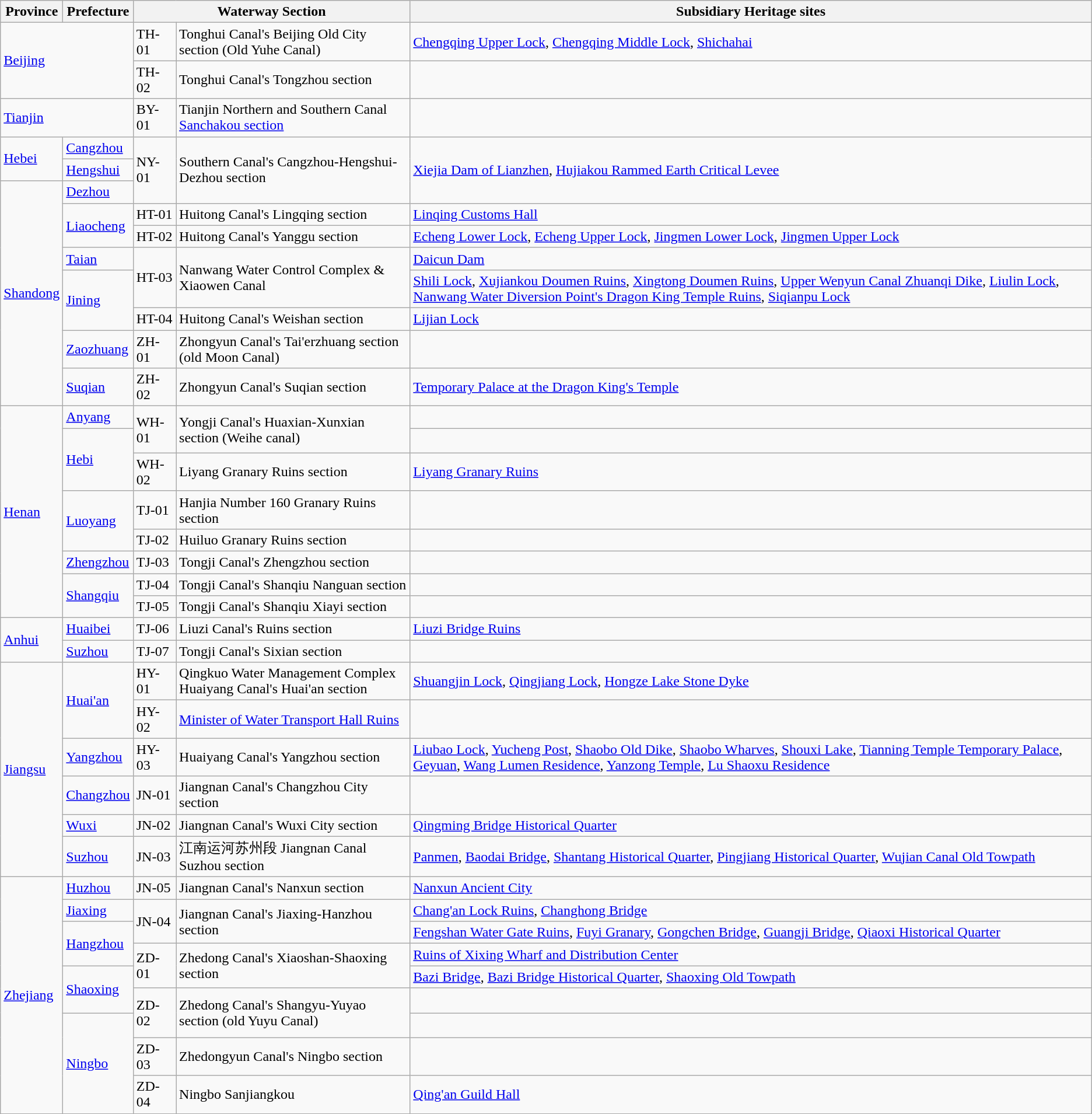<table class="wikitable">
<tr>
<th>Province</th>
<th>Prefecture</th>
<th colspan="2">Waterway Section</th>
<th>Subsidiary Heritage sites</th>
</tr>
<tr>
<td rowspan="2" colspan="2"><a href='#'>Beijing</a></td>
<td>TH-01</td>
<td>Tonghui Canal's Beijing Old City section (Old Yuhe Canal)</td>
<td><a href='#'>Chengqing Upper Lock</a>, <a href='#'>Chengqing Middle Lock</a>, <a href='#'>Shichahai</a></td>
</tr>
<tr>
<td>TH-02</td>
<td>Tonghui Canal's Tongzhou section</td>
<td></td>
</tr>
<tr>
<td colspan="2"><a href='#'>Tianjin</a></td>
<td>BY-01</td>
<td>Tianjin Northern and Southern Canal <a href='#'>Sanchakou section</a></td>
<td></td>
</tr>
<tr>
<td rowspan="2"><a href='#'>Hebei</a></td>
<td><a href='#'>Cangzhou</a></td>
<td rowspan="3">NY-01</td>
<td rowspan="3">Southern Canal's Cangzhou-Hengshui-Dezhou section</td>
<td rowspan="3"><a href='#'>Xiejia Dam of Lianzhen</a>, <a href='#'>Hujiakou Rammed Earth Critical Levee</a></td>
</tr>
<tr>
<td><a href='#'>Hengshui</a></td>
</tr>
<tr>
<td rowspan="8"><a href='#'>Shandong</a></td>
<td><a href='#'>Dezhou</a></td>
</tr>
<tr>
<td rowspan="2"><a href='#'>Liaocheng</a></td>
<td>HT-01</td>
<td>Huitong Canal's Lingqing section</td>
<td><a href='#'>Linqing Customs Hall</a></td>
</tr>
<tr>
<td>HT-02</td>
<td>Huitong Canal's Yanggu section</td>
<td><a href='#'>Echeng Lower Lock</a>, <a href='#'>Echeng Upper Lock</a>, <a href='#'>Jingmen Lower Lock</a>, <a href='#'>Jingmen Upper Lock</a></td>
</tr>
<tr>
<td><a href='#'>Taian</a></td>
<td rowspan="2">HT-03</td>
<td rowspan="2">Nanwang Water Control Complex & Xiaowen Canal</td>
<td><a href='#'>Daicun Dam</a></td>
</tr>
<tr>
<td rowspan="2"><a href='#'>Jining</a></td>
<td><a href='#'>Shili Lock</a>, <a href='#'>Xujiankou Doumen Ruins</a>, <a href='#'>Xingtong Doumen Ruins</a>, <a href='#'>Upper Wenyun Canal Zhuanqi Dike</a>, <a href='#'>Liulin Lock</a>, <a href='#'>Nanwang Water Diversion Point's Dragon King Temple Ruins</a>, <a href='#'>Siqianpu Lock</a> <br></td>
</tr>
<tr>
<td>HT-04</td>
<td>Huitong Canal's Weishan section</td>
<td><a href='#'>Lijian Lock</a></td>
</tr>
<tr>
<td><a href='#'>Zaozhuang</a></td>
<td>ZH-01</td>
<td>Zhongyun Canal's Tai'erzhuang section (old Moon Canal)</td>
<td></td>
</tr>
<tr>
<td><a href='#'>Suqian</a></td>
<td>ZH-02</td>
<td>Zhongyun Canal's Suqian section</td>
<td><a href='#'>Temporary Palace at the Dragon King's Temple</a></td>
</tr>
<tr>
<td rowspan="8"><a href='#'>Henan</a></td>
<td><a href='#'>Anyang</a></td>
<td rowspan="2">WH-01</td>
<td rowspan="2">Yongji Canal's Huaxian-Xunxian section (Weihe canal)</td>
<td></td>
</tr>
<tr>
<td rowspan="2"><a href='#'>Hebi</a></td>
<td>　</td>
</tr>
<tr>
<td>WH-02</td>
<td>Liyang Granary Ruins section</td>
<td><a href='#'>Liyang Granary Ruins</a></td>
</tr>
<tr>
<td rowspan="2"><a href='#'>Luoyang</a></td>
<td>TJ-01</td>
<td>Hanjia Number 160 Granary Ruins section</td>
<td></td>
</tr>
<tr>
<td>TJ-02</td>
<td>Huiluo Granary Ruins section</td>
<td></td>
</tr>
<tr>
<td><a href='#'>Zhengzhou</a></td>
<td>TJ-03</td>
<td>Tongji Canal's Zhengzhou section</td>
<td></td>
</tr>
<tr>
<td rowspan="2"><a href='#'>Shangqiu</a></td>
<td>TJ-04</td>
<td>Tongji Canal's Shanqiu Nanguan section</td>
<td></td>
</tr>
<tr>
<td>TJ-05</td>
<td>Tongji Canal's Shanqiu Xiayi section</td>
<td></td>
</tr>
<tr>
<td rowspan="2"><a href='#'>Anhui</a></td>
<td><a href='#'>Huaibei</a></td>
<td>TJ-06</td>
<td>Liuzi Canal's Ruins section</td>
<td><a href='#'>Liuzi Bridge Ruins</a></td>
</tr>
<tr>
<td><a href='#'>Suzhou</a></td>
<td>TJ-07</td>
<td>Tongji Canal's Sixian section</td>
<td></td>
</tr>
<tr>
<td rowspan="6"><a href='#'>Jiangsu</a></td>
<td rowspan="2"><a href='#'>Huai'an</a></td>
<td>HY-01</td>
<td>Qingkuo Water Management Complex <br> Huaiyang Canal's Huai'an section</td>
<td><a href='#'>Shuangjin Lock</a>, <a href='#'>Qingjiang Lock</a>, <a href='#'>Hongze Lake Stone Dyke</a></td>
</tr>
<tr>
<td>HY-02</td>
<td><a href='#'>Minister of Water Transport Hall Ruins</a></td>
<td></td>
</tr>
<tr>
<td><a href='#'>Yangzhou</a></td>
<td>HY-03</td>
<td>Huaiyang Canal's Yangzhou section</td>
<td><a href='#'>Liubao Lock</a>, <a href='#'>Yucheng Post</a>, <a href='#'>Shaobo Old Dike</a>, <a href='#'>Shaobo Wharves</a>, <a href='#'>Shouxi Lake</a>, <a href='#'>Tianning Temple Temporary Palace</a>, <br><a href='#'>Geyuan</a>, <a href='#'>Wang Lumen Residence</a>, <a href='#'>Yanzong Temple</a>, <a href='#'>Lu Shaoxu Residence</a></td>
</tr>
<tr>
<td><a href='#'>Changzhou</a></td>
<td>JN-01</td>
<td>Jiangnan Canal's Changzhou City section</td>
<td></td>
</tr>
<tr>
<td><a href='#'>Wuxi</a></td>
<td>JN-02</td>
<td>Jiangnan Canal's Wuxi City section</td>
<td><a href='#'>Qingming Bridge Historical Quarter</a></td>
</tr>
<tr>
<td><a href='#'>Suzhou</a></td>
<td>JN-03</td>
<td>江南运河苏州段 Jiangnan Canal Suzhou section</td>
<td><a href='#'>Panmen</a>, <a href='#'>Baodai Bridge</a>, <a href='#'>Shantang Historical Quarter</a>, <a href='#'>Pingjiang Historical Quarter</a>, <a href='#'>Wujian Canal Old Towpath</a></td>
</tr>
<tr>
<td rowspan="11"><a href='#'>Zhejiang</a></td>
<td><a href='#'>Huzhou</a></td>
<td>JN-05</td>
<td>Jiangnan Canal's Nanxun section</td>
<td><a href='#'>Nanxun Ancient City</a></td>
</tr>
<tr>
<td><a href='#'>Jiaxing</a></td>
<td rowspan="2">JN-04</td>
<td rowspan="2">Jiangnan Canal's Jiaxing-Hanzhou section</td>
<td><a href='#'>Chang'an Lock Ruins</a>, <a href='#'>Changhong Bridge</a></td>
</tr>
<tr>
<td rowspan="2"><a href='#'>Hangzhou</a></td>
<td><a href='#'>Fengshan Water Gate Ruins</a>, <a href='#'>Fuyi Granary</a>, <a href='#'>Gongchen Bridge</a>, <a href='#'>Guangji Bridge</a>, <a href='#'>Qiaoxi Historical Quarter</a></td>
</tr>
<tr>
<td rowspan="2">ZD-01</td>
<td rowspan="2">Zhedong Canal's Xiaoshan-Shaoxing section</td>
<td><a href='#'>Ruins of Xixing Wharf and Distribution Center</a></td>
</tr>
<tr>
<td rowspan="2"><a href='#'>Shaoxing</a></td>
<td><a href='#'>Bazi Bridge</a>, <a href='#'>Bazi Bridge Historical Quarter</a>, <a href='#'>Shaoxing Old Towpath</a></td>
</tr>
<tr>
<td rowspan="2">ZD-02</td>
<td rowspan="2">Zhedong Canal's Shangyu-Yuyao section (old Yuyu Canal)</td>
<td>　</td>
</tr>
<tr>
<td rowspan="3"><a href='#'>Ningbo</a></td>
<td>　</td>
</tr>
<tr>
<td>ZD-03</td>
<td>Zhedongyun Canal's Ningbo section</td>
<td></td>
</tr>
<tr>
<td>ZD-04</td>
<td>Ningbo Sanjiangkou</td>
<td><a href='#'>Qing'an Guild Hall</a></td>
</tr>
</table>
